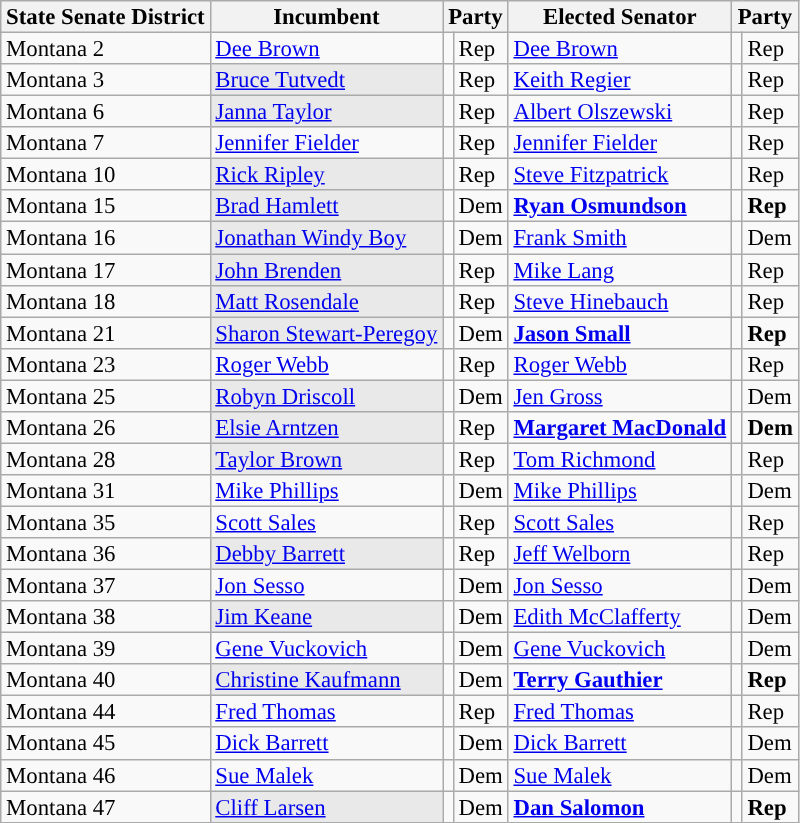<table class="sortable wikitable" style="font-size:95%;line-height:14px;">
<tr>
<th colspan="1">State Senate District</th>
<th class="unsortable">Incumbent</th>
<th colspan="2">Party</th>
<th class="unsortable">Elected Senator</th>
<th colspan="2">Party</th>
</tr>
<tr>
<td>Montana 2</td>
<td><a href='#'>Dee Brown</a></td>
<td style="background:"></td>
<td>Rep</td>
<td><a href='#'>Dee Brown</a></td>
<td style="background:"></td>
<td>Rep</td>
</tr>
<tr>
<td>Montana 3</td>
<td style="background:#E9E9E9;"><a href='#'>Bruce Tutvedt</a></td>
<td style="background:"></td>
<td>Rep</td>
<td><a href='#'>Keith Regier</a></td>
<td style="background:"></td>
<td>Rep</td>
</tr>
<tr>
<td>Montana 6</td>
<td style="background:#E9E9E9;"><a href='#'>Janna Taylor</a></td>
<td style="background:"></td>
<td>Rep</td>
<td><a href='#'>Albert Olszewski</a></td>
<td style="background:"></td>
<td>Rep</td>
</tr>
<tr>
<td>Montana 7</td>
<td><a href='#'>Jennifer Fielder</a></td>
<td style="background:"></td>
<td>Rep</td>
<td><a href='#'>Jennifer Fielder</a></td>
<td style="background:"></td>
<td>Rep</td>
</tr>
<tr>
<td>Montana 10</td>
<td style="background:#E9E9E9;"><a href='#'>Rick Ripley</a></td>
<td style="background:"></td>
<td>Rep</td>
<td><a href='#'>Steve Fitzpatrick</a></td>
<td style="background:"></td>
<td>Rep</td>
</tr>
<tr>
<td>Montana 15</td>
<td style="background:#E9E9E9;"><a href='#'>Brad Hamlett</a></td>
<td style="background:"></td>
<td>Dem</td>
<td><strong><a href='#'>Ryan Osmundson</a></strong></td>
<td style="background:"></td>
<td><strong>Rep</strong></td>
</tr>
<tr>
<td>Montana 16</td>
<td style="background:#E9E9E9;"><a href='#'>Jonathan Windy Boy</a></td>
<td style="background:"></td>
<td>Dem</td>
<td><a href='#'>Frank Smith</a></td>
<td style="background:"></td>
<td>Dem</td>
</tr>
<tr>
<td>Montana 17</td>
<td style="background:#E9E9E9;"><a href='#'>John Brenden</a></td>
<td style="background:"></td>
<td>Rep</td>
<td><a href='#'>Mike Lang</a></td>
<td style="background:"></td>
<td>Rep</td>
</tr>
<tr>
<td>Montana 18</td>
<td style="background:#E9E9E9;"><a href='#'>Matt Rosendale</a></td>
<td style="background:"></td>
<td>Rep</td>
<td><a href='#'>Steve Hinebauch</a></td>
<td style="background:"></td>
<td>Rep</td>
</tr>
<tr>
<td>Montana 21</td>
<td style="background:#E9E9E9;"><a href='#'>Sharon Stewart-Peregoy</a></td>
<td style="background:"></td>
<td>Dem</td>
<td><strong><a href='#'>Jason Small</a></strong></td>
<td style="background:"></td>
<td><strong>Rep</strong></td>
</tr>
<tr>
<td>Montana 23</td>
<td><a href='#'>Roger Webb</a></td>
<td style="background:"></td>
<td>Rep</td>
<td><a href='#'>Roger Webb</a></td>
<td style="background:"></td>
<td>Rep</td>
</tr>
<tr>
<td>Montana 25</td>
<td style="background:#E9E9E9;"><a href='#'>Robyn Driscoll</a></td>
<td style="background:"></td>
<td>Dem</td>
<td><a href='#'>Jen Gross</a></td>
<td style="background:"></td>
<td>Dem</td>
</tr>
<tr>
<td>Montana 26</td>
<td style="background:#E9E9E9;"><a href='#'>Elsie Arntzen</a></td>
<td style="background:"></td>
<td>Rep</td>
<td><strong><a href='#'>Margaret MacDonald</a></strong></td>
<td style="background:"></td>
<td><strong>Dem</strong></td>
</tr>
<tr>
<td>Montana 28</td>
<td style="background:#E9E9E9;"><a href='#'>Taylor Brown</a></td>
<td style="background:"></td>
<td>Rep</td>
<td><a href='#'>Tom Richmond</a></td>
<td style="background:"></td>
<td>Rep</td>
</tr>
<tr>
<td>Montana 31</td>
<td><a href='#'>Mike Phillips</a></td>
<td style="background:"></td>
<td>Dem</td>
<td><a href='#'>Mike Phillips</a></td>
<td style="background:"></td>
<td>Dem</td>
</tr>
<tr>
<td>Montana 35</td>
<td><a href='#'>Scott Sales</a></td>
<td style="background:"></td>
<td>Rep</td>
<td><a href='#'>Scott Sales</a></td>
<td style="background:"></td>
<td>Rep</td>
</tr>
<tr>
<td>Montana 36</td>
<td style="background:#E9E9E9;"><a href='#'>Debby Barrett</a></td>
<td style="background:"></td>
<td>Rep</td>
<td><a href='#'>Jeff Welborn</a></td>
<td style="background:"></td>
<td>Rep</td>
</tr>
<tr>
<td>Montana 37</td>
<td><a href='#'>Jon Sesso</a></td>
<td style="background:"></td>
<td>Dem</td>
<td><a href='#'>Jon Sesso</a></td>
<td style="background:"></td>
<td>Dem</td>
</tr>
<tr>
<td>Montana 38</td>
<td style="background:#E9E9E9;"><a href='#'>Jim Keane</a></td>
<td style="background:"></td>
<td>Dem</td>
<td><a href='#'>Edith McClafferty</a></td>
<td style="background:"></td>
<td>Dem</td>
</tr>
<tr>
<td>Montana 39</td>
<td><a href='#'>Gene Vuckovich</a></td>
<td style="background:"></td>
<td>Dem</td>
<td><a href='#'>Gene Vuckovich</a></td>
<td style="background:"></td>
<td>Dem</td>
</tr>
<tr>
<td>Montana 40</td>
<td style="background:#E9E9E9;"><a href='#'>Christine Kaufmann</a></td>
<td style="background:"></td>
<td>Dem</td>
<td><strong><a href='#'>Terry Gauthier</a></strong></td>
<td style="background:"></td>
<td><strong>Rep</strong></td>
</tr>
<tr>
<td>Montana 44</td>
<td><a href='#'>Fred Thomas</a></td>
<td style="background:"></td>
<td>Rep</td>
<td><a href='#'>Fred Thomas</a></td>
<td style="background:"></td>
<td>Rep</td>
</tr>
<tr>
<td>Montana 45</td>
<td><a href='#'>Dick Barrett</a></td>
<td style="background:"></td>
<td>Dem</td>
<td><a href='#'>Dick Barrett</a></td>
<td style="background:"></td>
<td>Dem</td>
</tr>
<tr>
<td>Montana 46</td>
<td><a href='#'>Sue Malek</a></td>
<td style="background:"></td>
<td>Dem</td>
<td><a href='#'>Sue Malek</a></td>
<td style="background:"></td>
<td>Dem</td>
</tr>
<tr>
<td>Montana 47</td>
<td style="background:#E9E9E9;"><a href='#'>Cliff Larsen</a></td>
<td style="background:"></td>
<td>Dem</td>
<td><strong><a href='#'>Dan Salomon</a></strong></td>
<td style="background:"></td>
<td><strong>Rep</strong></td>
</tr>
</table>
